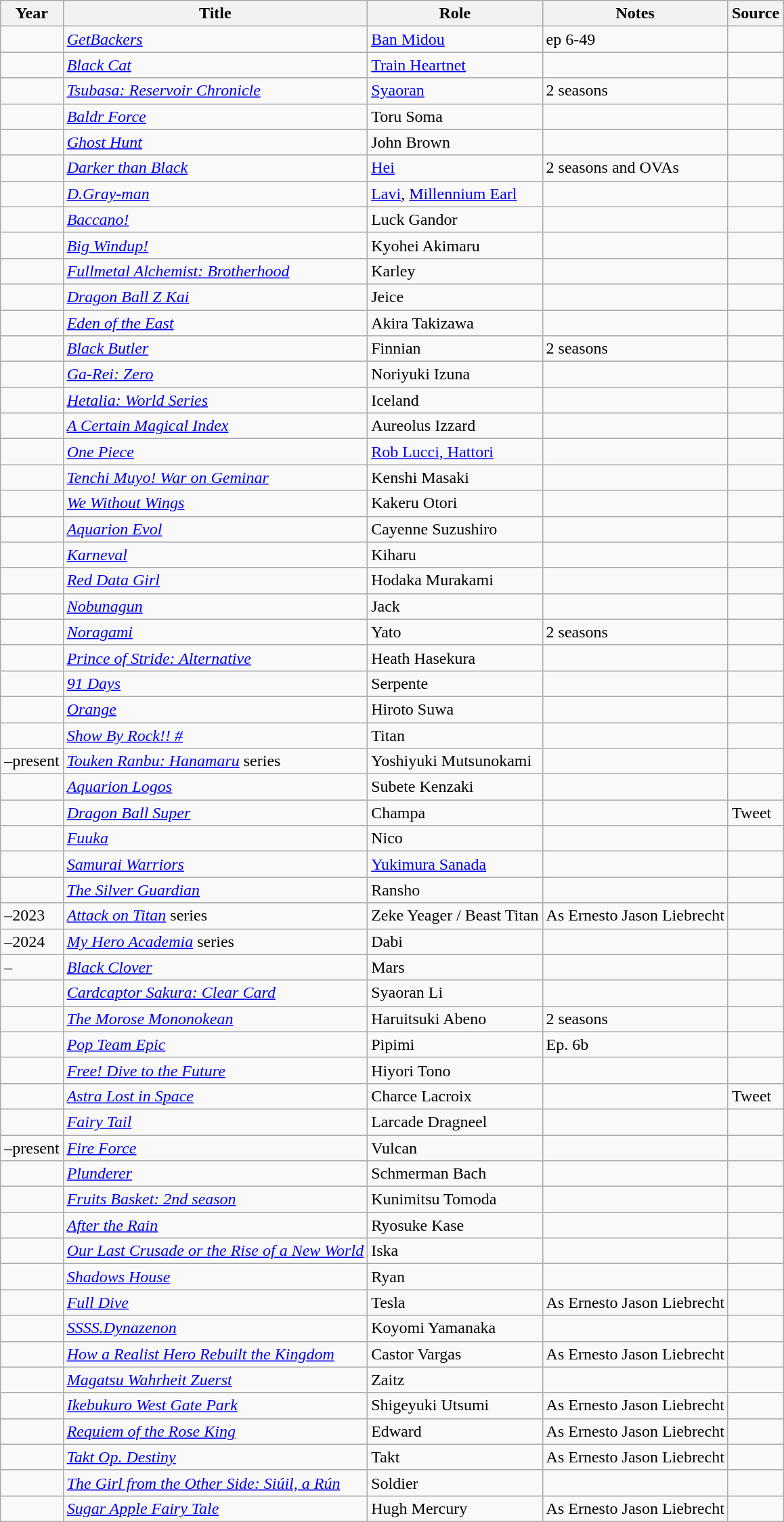<table class="wikitable sortable plainrowheaders">
<tr>
<th>Year</th>
<th>Title</th>
<th>Role</th>
<th class="unsortable">Notes</th>
<th class="unsortable">Source</th>
</tr>
<tr>
<td></td>
<td><em><a href='#'>GetBackers</a></em></td>
<td><a href='#'>Ban Midou</a></td>
<td>ep 6-49</td>
<td></td>
</tr>
<tr>
<td></td>
<td><em><a href='#'>Black Cat</a></em></td>
<td><a href='#'>Train Heartnet</a></td>
<td></td>
<td></td>
</tr>
<tr>
<td></td>
<td><em><a href='#'>Tsubasa: Reservoir Chronicle</a></em></td>
<td><a href='#'>Syaoran</a></td>
<td>2 seasons</td>
<td></td>
</tr>
<tr>
<td></td>
<td><em><a href='#'>Baldr Force</a></em></td>
<td>Toru Soma</td>
<td></td>
<td></td>
</tr>
<tr>
<td></td>
<td><em><a href='#'>Ghost Hunt</a></em></td>
<td>John Brown</td>
<td></td>
<td></td>
</tr>
<tr>
<td></td>
<td><em><a href='#'>Darker than Black</a></em></td>
<td><a href='#'>Hei</a></td>
<td>2 seasons and OVAs</td>
<td></td>
</tr>
<tr>
<td></td>
<td><em><a href='#'>D.Gray-man</a></em></td>
<td><a href='#'>Lavi</a>, <a href='#'>Millennium Earl</a></td>
<td></td>
<td></td>
</tr>
<tr>
<td></td>
<td><em><a href='#'>Baccano!</a></em></td>
<td>Luck Gandor</td>
<td></td>
<td></td>
</tr>
<tr>
<td></td>
<td><em><a href='#'>Big Windup!</a></em></td>
<td>Kyohei Akimaru</td>
<td></td>
<td></td>
</tr>
<tr>
<td></td>
<td><em><a href='#'>Fullmetal Alchemist: Brotherhood</a></em></td>
<td>Karley</td>
<td></td>
<td></td>
</tr>
<tr>
<td></td>
<td><em><a href='#'>Dragon Ball Z Kai</a></em></td>
<td>Jeice</td>
<td></td>
<td></td>
</tr>
<tr>
<td></td>
<td><em><a href='#'>Eden of the East</a></em></td>
<td>Akira Takizawa</td>
<td></td>
<td></td>
</tr>
<tr>
<td></td>
<td><em><a href='#'>Black Butler</a></em></td>
<td>Finnian</td>
<td>2 seasons</td>
<td></td>
</tr>
<tr>
<td></td>
<td><em><a href='#'>Ga-Rei: Zero</a></em></td>
<td>Noriyuki Izuna</td>
<td></td>
<td></td>
</tr>
<tr>
<td></td>
<td><em><a href='#'>Hetalia: World Series</a></em></td>
<td>Iceland</td>
<td></td>
<td></td>
</tr>
<tr>
<td></td>
<td><em><a href='#'>A Certain Magical Index</a></em></td>
<td>Aureolus Izzard</td>
<td></td>
<td></td>
</tr>
<tr>
<td></td>
<td><em><a href='#'>One Piece</a></em></td>
<td><a href='#'>Rob Lucci, Hattori</a></td>
<td></td>
<td></td>
</tr>
<tr>
<td></td>
<td><em><a href='#'>Tenchi Muyo! War on Geminar</a></em></td>
<td>Kenshi Masaki</td>
<td></td>
<td></td>
</tr>
<tr>
<td></td>
<td><em><a href='#'>We Without Wings</a></em></td>
<td>Kakeru Otori</td>
<td></td>
<td></td>
</tr>
<tr>
<td></td>
<td><em><a href='#'>Aquarion Evol</a></em></td>
<td>Cayenne Suzushiro</td>
<td></td>
<td></td>
</tr>
<tr>
<td></td>
<td><a href='#'><em>Karneval</em></a></td>
<td>Kiharu</td>
<td></td>
<td></td>
</tr>
<tr>
<td></td>
<td><em><a href='#'>Red Data Girl</a></em></td>
<td>Hodaka Murakami</td>
<td></td>
<td></td>
</tr>
<tr>
<td></td>
<td><em><a href='#'>Nobunagun</a></em></td>
<td>Jack</td>
<td></td>
<td></td>
</tr>
<tr>
<td></td>
<td><em><a href='#'>Noragami</a></em></td>
<td>Yato</td>
<td>2 seasons</td>
<td></td>
</tr>
<tr>
<td></td>
<td><em><a href='#'>Prince of Stride: Alternative</a></em></td>
<td>Heath Hasekura</td>
<td></td>
<td></td>
</tr>
<tr>
<td></td>
<td><em><a href='#'>91 Days</a></em></td>
<td>Serpente</td>
<td></td>
<td></td>
</tr>
<tr>
<td></td>
<td><em><a href='#'>Orange</a></em></td>
<td>Hiroto Suwa</td>
<td></td>
<td></td>
</tr>
<tr>
<td></td>
<td><em><a href='#'>Show By Rock!! #</a></em></td>
<td>Titan</td>
<td></td>
<td></td>
</tr>
<tr>
<td>–present</td>
<td><em><a href='#'>Touken Ranbu: Hanamaru</a></em> series</td>
<td>Yoshiyuki Mutsunokami</td>
<td></td>
<td></td>
</tr>
<tr>
<td></td>
<td><em><a href='#'>Aquarion Logos</a></em></td>
<td>Subete Kenzaki</td>
<td></td>
<td></td>
</tr>
<tr>
<td></td>
<td><em><a href='#'>Dragon Ball Super</a></em></td>
<td>Champa</td>
<td></td>
<td>Tweet</td>
</tr>
<tr>
<td></td>
<td><em><a href='#'>Fuuka</a></em></td>
<td>Nico</td>
<td></td>
<td></td>
</tr>
<tr>
<td></td>
<td><em><a href='#'>Samurai Warriors</a></em></td>
<td><a href='#'>Yukimura Sanada</a></td>
<td></td>
<td></td>
</tr>
<tr>
<td></td>
<td><em><a href='#'>The Silver Guardian</a></em></td>
<td>Ransho</td>
<td></td>
<td></td>
</tr>
<tr>
<td>–2023</td>
<td><em><a href='#'>Attack on Titan</a></em> series</td>
<td>Zeke Yeager / Beast Titan</td>
<td>As Ernesto Jason Liebrecht</td>
<td></td>
</tr>
<tr>
<td>–2024</td>
<td><em><a href='#'>My Hero Academia</a></em> series</td>
<td>Dabi</td>
<td></td>
<td></td>
</tr>
<tr>
<td>–</td>
<td><em><a href='#'>Black Clover</a></em></td>
<td>Mars</td>
<td></td>
<td></td>
</tr>
<tr>
<td></td>
<td><em><a href='#'>Cardcaptor Sakura: Clear Card</a></em></td>
<td>Syaoran Li</td>
<td></td>
<td></td>
</tr>
<tr>
<td></td>
<td><em><a href='#'>The Morose Mononokean</a></em></td>
<td>Haruitsuki Abeno</td>
<td>2 seasons</td>
<td></td>
</tr>
<tr>
<td></td>
<td><em><a href='#'>Pop Team Epic</a></em></td>
<td>Pipimi</td>
<td>Ep. 6b</td>
<td></td>
</tr>
<tr>
<td></td>
<td><em><a href='#'>Free! Dive to the Future</a></em></td>
<td>Hiyori Tono</td>
<td></td>
<td></td>
</tr>
<tr>
<td></td>
<td><em><a href='#'>Astra Lost in Space</a></em></td>
<td>Charce Lacroix</td>
<td></td>
<td>Tweet</td>
</tr>
<tr>
<td></td>
<td><em><a href='#'>Fairy Tail</a></em></td>
<td>Larcade Dragneel</td>
<td></td>
<td></td>
</tr>
<tr>
<td>–present</td>
<td><em><a href='#'>Fire Force</a></em></td>
<td>Vulcan</td>
<td></td>
<td></td>
</tr>
<tr>
<td></td>
<td><em><a href='#'>Plunderer</a></em></td>
<td>Schmerman Bach</td>
<td></td>
<td></td>
</tr>
<tr>
<td></td>
<td><em><a href='#'>Fruits Basket: 2nd season</a></em></td>
<td>Kunimitsu Tomoda</td>
<td></td>
<td></td>
</tr>
<tr>
<td></td>
<td><em><a href='#'>After the Rain</a></em></td>
<td>Ryosuke Kase</td>
<td></td>
<td></td>
</tr>
<tr>
<td></td>
<td><em><a href='#'>Our Last Crusade or the Rise of a New World</a></em></td>
<td>Iska</td>
<td></td>
<td></td>
</tr>
<tr>
<td></td>
<td><em><a href='#'>Shadows House</a></em></td>
<td>Ryan</td>
<td></td>
<td></td>
</tr>
<tr>
<td></td>
<td><em><a href='#'>Full Dive</a></em></td>
<td>Tesla</td>
<td>As Ernesto Jason Liebrecht</td>
<td></td>
</tr>
<tr>
<td></td>
<td><em><a href='#'>SSSS.Dynazenon</a></em></td>
<td>Koyomi Yamanaka</td>
<td></td>
<td></td>
</tr>
<tr>
<td></td>
<td><em><a href='#'>How a Realist Hero Rebuilt the Kingdom</a></em></td>
<td>Castor Vargas</td>
<td>As Ernesto Jason Liebrecht</td>
<td></td>
</tr>
<tr>
<td></td>
<td><em><a href='#'>Magatsu Wahrheit Zuerst</a></em></td>
<td>Zaitz</td>
<td></td>
<td></td>
</tr>
<tr>
<td></td>
<td><em><a href='#'>Ikebukuro West Gate Park</a></em></td>
<td>Shigeyuki Utsumi</td>
<td>As Ernesto Jason Liebrecht</td>
<td></td>
</tr>
<tr>
<td></td>
<td><em><a href='#'>Requiem of the Rose King</a></em></td>
<td>Edward</td>
<td>As Ernesto Jason Liebrecht</td>
<td></td>
</tr>
<tr>
<td></td>
<td><em><a href='#'>Takt Op. Destiny</a></em></td>
<td>Takt</td>
<td>As Ernesto Jason Liebrecht</td>
<td></td>
</tr>
<tr>
<td></td>
<td><em><a href='#'>The Girl from the Other Side: Siúil, a Rún</a></em></td>
<td>Soldier</td>
<td></td>
<td></td>
</tr>
<tr>
<td></td>
<td><em><a href='#'>Sugar Apple Fairy Tale</a></em></td>
<td>Hugh Mercury</td>
<td>As Ernesto Jason Liebrecht</td>
<td></td>
</tr>
</table>
